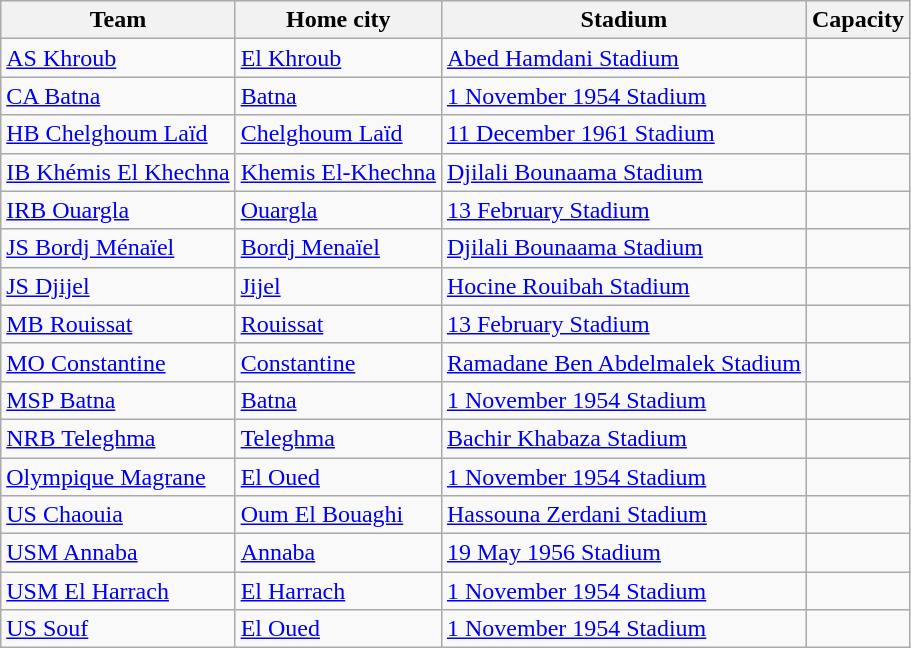<table class="wikitable sortable">
<tr>
<th>Team</th>
<th>Home city</th>
<th>Stadium</th>
<th>Capacity</th>
</tr>
<tr>
<td><a href='#'>AS Khroub</a></td>
<td><a href='#'>El Khroub</a></td>
<td><a href='#'>Abed Hamdani Stadium</a></td>
<td style="text-align:center"></td>
</tr>
<tr>
<td><a href='#'>CA Batna</a></td>
<td><a href='#'>Batna</a></td>
<td><a href='#'>1 November 1954 Stadium</a></td>
<td style="text-align:center"></td>
</tr>
<tr>
<td><a href='#'>HB Chelghoum Laïd</a></td>
<td><a href='#'>Chelghoum Laïd</a></td>
<td><a href='#'>11 December 1961 Stadium</a></td>
<td style="text-align:center"></td>
</tr>
<tr>
<td><a href='#'>IB Khémis El Khechna</a></td>
<td><a href='#'>Khemis El-Khechna</a></td>
<td><a href='#'>Djilali Bounaama Stadium</a></td>
<td style="text-align:center"></td>
</tr>
<tr>
<td><a href='#'>IRB Ouargla</a></td>
<td><a href='#'>Ouargla</a></td>
<td><a href='#'>13 February Stadium</a></td>
<td style="text-align:center"></td>
</tr>
<tr>
<td><a href='#'>JS Bordj Ménaïel</a></td>
<td><a href='#'>Bordj Menaïel</a></td>
<td><a href='#'>Djilali Bounaama Stadium</a></td>
<td style="text-align:center"></td>
</tr>
<tr>
<td><a href='#'>JS Djijel</a></td>
<td><a href='#'>Jijel</a></td>
<td><a href='#'>Hocine Rouibah Stadium</a></td>
<td style="text-align:center"></td>
</tr>
<tr>
<td><a href='#'>MB Rouissat</a></td>
<td><a href='#'>Rouissat</a></td>
<td><a href='#'>13 February Stadium</a></td>
<td style="text-align:center"></td>
</tr>
<tr>
<td><a href='#'>MO Constantine</a></td>
<td><a href='#'>Constantine</a></td>
<td><a href='#'>Ramadane Ben Abdelmalek Stadium</a></td>
<td style="text-align:center"></td>
</tr>
<tr>
<td><a href='#'>MSP Batna</a></td>
<td><a href='#'>Batna</a></td>
<td><a href='#'>1 November 1954 Stadium</a></td>
<td style="text-align:center"></td>
</tr>
<tr>
<td><a href='#'>NRB Teleghma</a></td>
<td><a href='#'>Teleghma</a></td>
<td><a href='#'>Bachir Khabaza Stadium</a></td>
<td style="text-align:center"></td>
</tr>
<tr>
<td><a href='#'>Olympique Magrane</a></td>
<td><a href='#'>El Oued</a></td>
<td><a href='#'>1 November 1954 Stadium</a></td>
<td style="text-align:center"></td>
</tr>
<tr>
<td><a href='#'>US Chaouia</a></td>
<td><a href='#'>Oum El Bouaghi</a></td>
<td><a href='#'>Hassouna Zerdani Stadium</a></td>
<td style="text-align:center"></td>
</tr>
<tr>
<td><a href='#'>USM Annaba</a></td>
<td><a href='#'>Annaba</a></td>
<td><a href='#'>19 May 1956 Stadium</a></td>
<td style="text-align:center"></td>
</tr>
<tr>
<td><a href='#'>USM El Harrach</a></td>
<td><a href='#'>El Harrach</a></td>
<td><a href='#'>1 November 1954 Stadium</a></td>
<td style="text-align:center"></td>
</tr>
<tr>
<td><a href='#'>US Souf</a></td>
<td><a href='#'>El Oued</a></td>
<td><a href='#'>1 November 1954 Stadium</a></td>
<td style="text-align:center"></td>
</tr>
</table>
